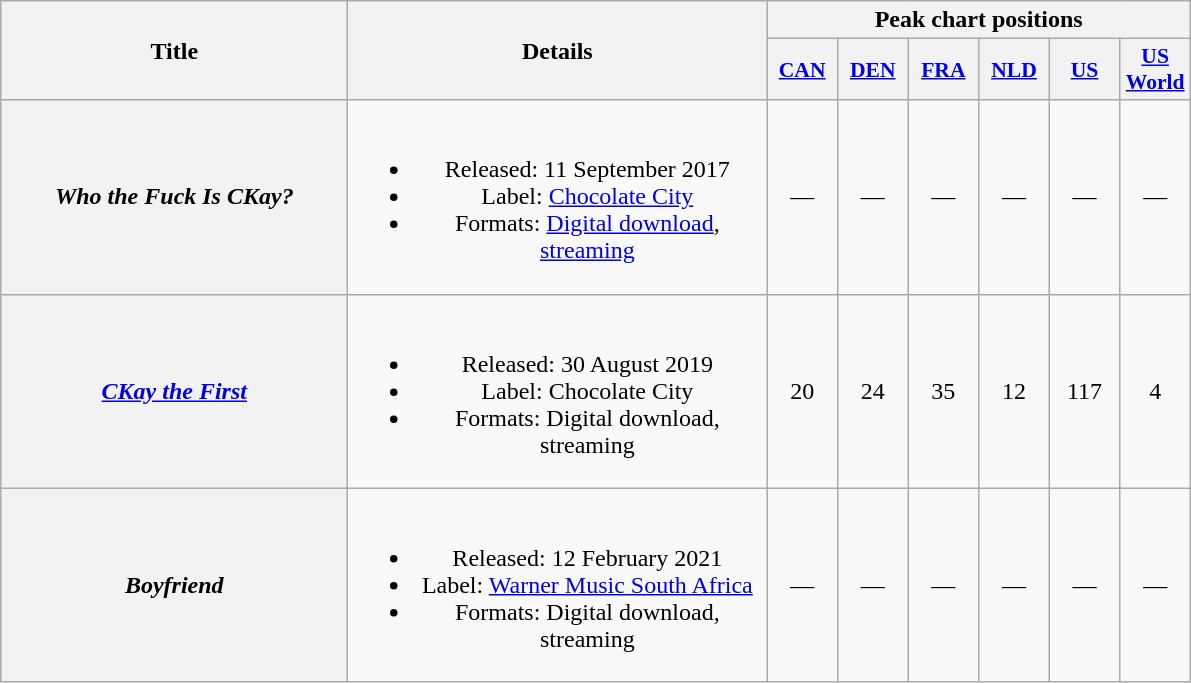<table class="wikitable plainrowheaders" style="text-align:center;">
<tr>
<th scope="col" rowspan="2" style="width:14em;">Title</th>
<th scope="col" rowspan="2" style="width:17em;">Details</th>
<th scope="col" colspan="6">Peak chart positions</th>
</tr>
<tr>
<th scope="col" style="width:2.8em;font-size:90%;"><a href='#'>CAN</a><br></th>
<th scope="col" style="width:2.8em;font-size:90%;"><a href='#'>DEN</a><br></th>
<th scope="col" style="width:2.8em;font-size:90%;"><a href='#'>FRA</a><br></th>
<th scope="col" style="width:2.8em;font-size:90%;"><a href='#'>NLD</a><br></th>
<th scope="col" style="width:2.8em;font-size:90%;"><a href='#'>US</a><br></th>
<th scope="col" style="width:2.8em;font-size:90%;"><a href='#'>US<br>World</a><br></th>
</tr>
<tr>
<th scope="row"><em>Who the Fuck Is CKay?</em></th>
<td><br><ul><li>Released: 11 September 2017</li><li>Label: <a href='#'>Chocolate City</a></li><li>Formats: <a href='#'>Digital download</a>, <a href='#'>streaming</a></li></ul></td>
<td>—</td>
<td>—</td>
<td>—</td>
<td>—</td>
<td>—</td>
<td>—</td>
</tr>
<tr>
<th scope="row"><em><a href='#'>CKay the First</a></em></th>
<td><br><ul><li>Released: 30 August 2019</li><li>Label: Chocolate City</li><li>Formats: Digital download, streaming</li></ul></td>
<td>20</td>
<td>24</td>
<td>35</td>
<td>12</td>
<td>117</td>
<td>4</td>
</tr>
<tr>
<th scope="row"><em>Boyfriend</em></th>
<td><br><ul><li>Released: 12 February 2021</li><li>Label: <a href='#'>Warner Music South Africa</a></li><li>Formats: Digital download, streaming</li></ul></td>
<td>—</td>
<td>—</td>
<td>—</td>
<td>—</td>
<td>—</td>
<td>—</td>
</tr>
</table>
